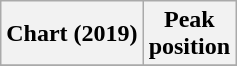<table class="wikitable plainrowheaders">
<tr>
<th>Chart (2019)</th>
<th>Peak<br>position</th>
</tr>
<tr>
</tr>
</table>
